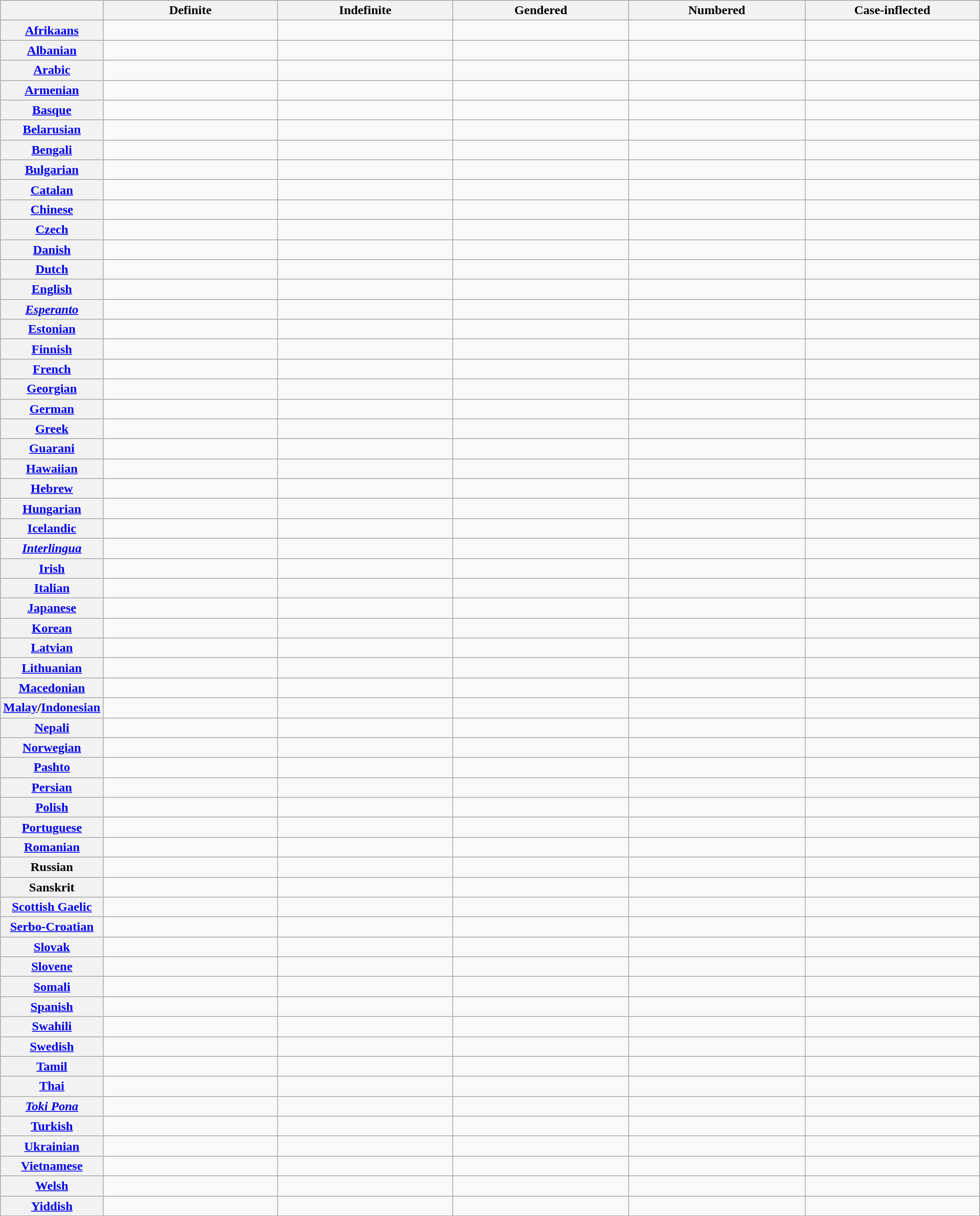<table class="wikitable sortable sticky-header">
<tr>
<th></th>
<th style="width: 20%">Definite</th>
<th style="width: 20%">Indefinite</th>
<th style="width: 20%">Gendered</th>
<th style="width: 20%">Numbered</th>
<th style="width: 20%">Case-inflected</th>
</tr>
<tr>
<th><a href='#'>Afrikaans</a></th>
<td> </td>
<td> </td>
<td> </td>
<td> </td>
<td> </td>
</tr>
<tr>
<th><a href='#'>Albanian</a></th>
<td> </td>
<td> </td>
<td> </td>
<td> </td>
<td> </td>
</tr>
<tr>
<th><a href='#'>Arabic</a></th>
<td> </td>
<td> </td>
<td> </td>
<td> </td>
<td> </td>
</tr>
<tr>
<th><a href='#'>Armenian</a></th>
<td> </td>
<td> </td>
<td> </td>
<td> </td>
<td> </td>
</tr>
<tr>
<th><a href='#'>Basque</a></th>
<td> </td>
<td> </td>
<td> </td>
<td> </td>
<td> </td>
</tr>
<tr>
<th><a href='#'>Belarusian</a></th>
<td> </td>
<td> </td>
<td> </td>
<td> </td>
<td> </td>
</tr>
<tr>
<th><a href='#'>Bengali</a></th>
<td> </td>
<td> </td>
<td> </td>
<td> </td>
<td> </td>
</tr>
<tr>
<th><a href='#'>Bulgarian</a></th>
<td> </td>
<td> </td>
<td> </td>
<td> </td>
<td> </td>
</tr>
<tr>
<th><a href='#'>Catalan</a></th>
<td> </td>
<td> </td>
<td> </td>
<td> </td>
<td> </td>
</tr>
<tr>
<th><a href='#'>Chinese</a></th>
<td> </td>
<td> </td>
<td> </td>
<td> </td>
<td> </td>
</tr>
<tr>
<th><a href='#'>Czech</a></th>
<td> </td>
<td> </td>
<td> </td>
<td> </td>
<td> </td>
</tr>
<tr>
<th><a href='#'>Danish</a></th>
<td> </td>
<td> </td>
<td> </td>
<td> </td>
<td> </td>
</tr>
<tr>
<th><a href='#'>Dutch</a></th>
<td> </td>
<td> </td>
<td> </td>
<td> </td>
<td> </td>
</tr>
<tr>
<th><a href='#'>English</a></th>
<td> </td>
<td> </td>
<td> </td>
<td> </td>
<td> </td>
</tr>
<tr>
<th><em><a href='#'>Esperanto</a></em></th>
<td> </td>
<td> </td>
<td> </td>
<td> </td>
<td> </td>
</tr>
<tr>
<th><a href='#'>Estonian</a></th>
<td> </td>
<td> </td>
<td> </td>
<td> </td>
<td> </td>
</tr>
<tr>
<th><a href='#'>Finnish</a></th>
<td> </td>
<td> </td>
<td> </td>
<td> </td>
<td> </td>
</tr>
<tr>
<th><a href='#'>French</a></th>
<td> </td>
<td> </td>
<td> </td>
<td> </td>
<td> </td>
</tr>
<tr>
<th><a href='#'>Georgian</a></th>
<td> </td>
<td> </td>
<td> </td>
<td> </td>
<td> </td>
</tr>
<tr>
<th><a href='#'>German</a></th>
<td> </td>
<td> </td>
<td> </td>
<td> </td>
<td> </td>
</tr>
<tr>
<th><a href='#'>Greek</a></th>
<td> </td>
<td> </td>
<td> </td>
<td> </td>
<td> </td>
</tr>
<tr>
<th><a href='#'>Guarani</a></th>
<td> </td>
<td> </td>
<td> </td>
<td> </td>
<td> </td>
</tr>
<tr>
<th><a href='#'>Hawaiian</a></th>
<td> </td>
<td> </td>
<td> </td>
<td> </td>
<td> </td>
</tr>
<tr>
<th><a href='#'>Hebrew</a></th>
<td> </td>
<td> </td>
<td> </td>
<td> </td>
<td> </td>
</tr>
<tr>
<th><a href='#'>Hungarian</a></th>
<td> </td>
<td> </td>
<td> </td>
<td> </td>
<td> </td>
</tr>
<tr>
<th><a href='#'>Icelandic</a></th>
<td> </td>
<td> </td>
<td> </td>
<td> </td>
<td> </td>
</tr>
<tr>
<th><em><a href='#'>Interlingua</a></em></th>
<td> </td>
<td> </td>
<td> </td>
<td> </td>
<td> </td>
</tr>
<tr>
<th><a href='#'>Irish</a></th>
<td> </td>
<td> </td>
<td> </td>
<td> </td>
<td> </td>
</tr>
<tr>
<th><a href='#'>Italian</a></th>
<td> </td>
<td> </td>
<td> </td>
<td> </td>
<td> </td>
</tr>
<tr>
<th><a href='#'>Japanese</a></th>
<td> </td>
<td> </td>
<td> </td>
<td> </td>
<td> </td>
</tr>
<tr>
<th><a href='#'>Korean</a></th>
<td> </td>
<td> </td>
<td> </td>
<td> </td>
<td> </td>
</tr>
<tr>
<th><a href='#'>Latvian</a></th>
<td> </td>
<td> </td>
<td> </td>
<td> </td>
<td> </td>
</tr>
<tr>
<th><a href='#'>Lithuanian</a></th>
<td> </td>
<td> </td>
<td> </td>
<td> </td>
<td> </td>
</tr>
<tr>
<th><a href='#'>Macedonian</a></th>
<td> </td>
<td> </td>
<td> </td>
<td> </td>
<td> </td>
</tr>
<tr>
<th><a href='#'>Malay</a>/<a href='#'>Indonesian</a></th>
<td> </td>
<td> </td>
<td> </td>
<td> </td>
<td> </td>
</tr>
<tr>
<th><a href='#'>Nepali</a></th>
<td> </td>
<td> </td>
<td> </td>
<td> </td>
<td> </td>
</tr>
<tr>
<th><a href='#'>Norwegian</a></th>
<td> </td>
<td> </td>
<td> </td>
<td> </td>
<td> </td>
</tr>
<tr>
<th><a href='#'>Pashto</a></th>
<td> </td>
<td> </td>
<td> </td>
<td> </td>
<td> </td>
</tr>
<tr>
<th><a href='#'>Persian</a></th>
<td> </td>
<td> </td>
<td> </td>
<td> </td>
<td> </td>
</tr>
<tr>
<th><a href='#'>Polish</a></th>
<td> </td>
<td> </td>
<td> </td>
<td> </td>
<td> </td>
</tr>
<tr>
<th><a href='#'>Portuguese</a></th>
<td> </td>
<td> </td>
<td> </td>
<td> </td>
<td> </td>
</tr>
<tr>
<th><a href='#'>Romanian</a></th>
<td> </td>
<td> </td>
<td> </td>
<td> </td>
<td> </td>
</tr>
<tr>
<th>Russian</th>
<td> </td>
<td> </td>
<td> </td>
<td> </td>
<td> </td>
</tr>
<tr>
<th>Sanskrit</th>
<td> </td>
<td> </td>
<td> </td>
<td> </td>
<td> </td>
</tr>
<tr>
<th><a href='#'>Scottish Gaelic</a></th>
<td> </td>
<td> </td>
<td> </td>
<td> </td>
<td> </td>
</tr>
<tr>
<th><a href='#'>Serbo-Croatian</a></th>
<td> </td>
<td> </td>
<td> </td>
<td> </td>
<td> </td>
</tr>
<tr>
<th><a href='#'>Slovak</a></th>
<td> </td>
<td> </td>
<td> </td>
<td> </td>
<td> </td>
</tr>
<tr>
<th><a href='#'>Slovene</a></th>
<td> </td>
<td> </td>
<td> </td>
<td> </td>
<td> </td>
</tr>
<tr>
<th><a href='#'>Somali</a></th>
<td> </td>
<td> </td>
<td> </td>
<td> </td>
<td> </td>
</tr>
<tr>
<th><a href='#'>Spanish</a></th>
<td> </td>
<td> </td>
<td> </td>
<td> </td>
<td> </td>
</tr>
<tr>
<th><a href='#'>Swahili</a></th>
<td> </td>
<td> </td>
<td> </td>
<td> </td>
<td> </td>
</tr>
<tr>
<th><a href='#'>Swedish</a></th>
<td> </td>
<td> </td>
<td> </td>
<td> </td>
<td> </td>
</tr>
<tr>
<th><a href='#'>Tamil</a></th>
<td> </td>
<td> </td>
<td> </td>
<td> </td>
<td> </td>
</tr>
<tr>
<th><a href='#'>Thai</a></th>
<td> </td>
<td> </td>
<td> </td>
<td> </td>
<td> </td>
</tr>
<tr>
<th><em><a href='#'>Toki Pona</a></em></th>
<td> </td>
<td> </td>
<td> </td>
<td> </td>
<td> </td>
</tr>
<tr>
<th><a href='#'>Turkish</a></th>
<td> </td>
<td> </td>
<td> </td>
<td> </td>
<td> </td>
</tr>
<tr>
<th><a href='#'>Ukrainian</a></th>
<td> </td>
<td> </td>
<td> </td>
<td> </td>
<td> </td>
</tr>
<tr>
<th><a href='#'>Vietnamese</a></th>
<td> </td>
<td> </td>
<td> </td>
<td> </td>
<td> </td>
</tr>
<tr>
<th><a href='#'>Welsh</a> </th>
<td> </td>
<td> </td>
<td>  </td>
<td> </td>
<td> </td>
</tr>
<tr>
<th><a href='#'>Yiddish</a></th>
<td> </td>
<td> </td>
<td> </td>
<td> </td>
<td> </td>
</tr>
</table>
